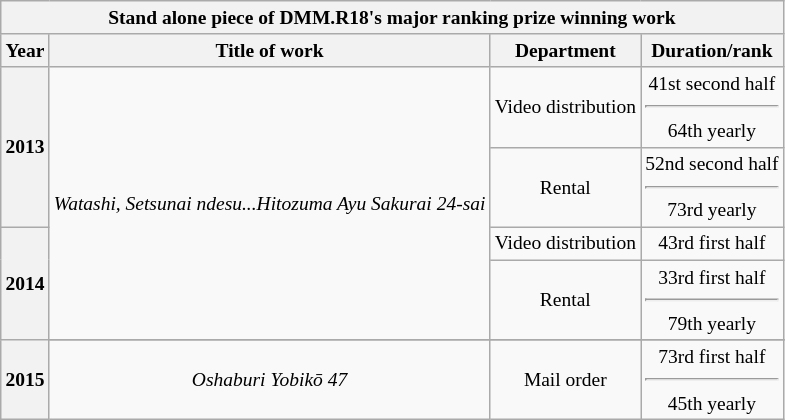<table class="wikitable collapsible collapsed" style="text-align:center;font-size:small">
<tr>
<th colspan="10">Stand alone piece of DMM.R18's major ranking prize winning work</th>
</tr>
<tr>
<th>Year</th>
<th>Title of work</th>
<th>Department</th>
<th>Duration/rank</th>
</tr>
<tr>
<th rowspan="2">2013</th>
<td rowspan="4"><em>Watashi, Setsunai ndesu...Hitozuma Ayu Sakurai 24-sai</em></td>
<td>Video distribution</td>
<td>41st second half<hr>64th yearly</td>
</tr>
<tr>
<td>Rental</td>
<td>52nd second half<hr>73rd yearly</td>
</tr>
<tr>
<th rowspan="2">2014</th>
<td>Video distribution</td>
<td>43rd first half</td>
</tr>
<tr>
<td>Rental</td>
<td>33rd first half<hr>79th yearly</td>
</tr>
<tr>
<th rowspan="5">2015</th>
</tr>
<tr>
<td><em>Oshaburi Yobikō 47</em></td>
<td>Mail order</td>
<td>73rd first half<hr>45th yearly</td>
</tr>
</table>
